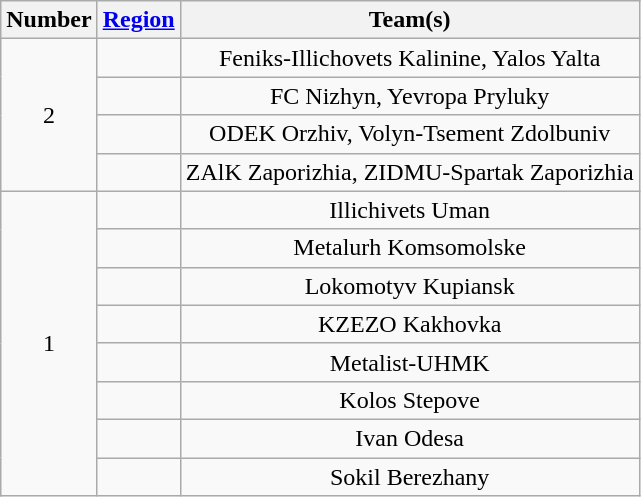<table class="wikitable" style="text-align:center">
<tr>
<th>Number</th>
<th><a href='#'>Region</a></th>
<th>Team(s)</th>
</tr>
<tr>
<td rowspan="4">2</td>
<td align="left"></td>
<td>Feniks-Illichovets Kalinine, Yalos Yalta</td>
</tr>
<tr>
<td align="left"></td>
<td>FC Nizhyn, Yevropa Pryluky</td>
</tr>
<tr>
<td align="left"></td>
<td>ODEK Orzhiv, Volyn-Tsement Zdolbuniv</td>
</tr>
<tr>
<td align="left"></td>
<td>ZAlK Zaporizhia, ZIDMU-Spartak Zaporizhia</td>
</tr>
<tr>
<td rowspan="16">1</td>
<td align="left"></td>
<td>Illichivets Uman</td>
</tr>
<tr>
<td align="left"></td>
<td>Metalurh Komsomolske</td>
</tr>
<tr>
<td align="left"></td>
<td>Lokomotyv Kupiansk</td>
</tr>
<tr>
<td align="left"></td>
<td>KZEZO Kakhovka</td>
</tr>
<tr>
<td align="left"></td>
<td>Metalist-UHMK</td>
</tr>
<tr>
<td align="left"></td>
<td>Kolos Stepove</td>
</tr>
<tr>
<td align="left"></td>
<td>Ivan Odesa</td>
</tr>
<tr>
<td align="left"></td>
<td>Sokil Berezhany</td>
</tr>
</table>
